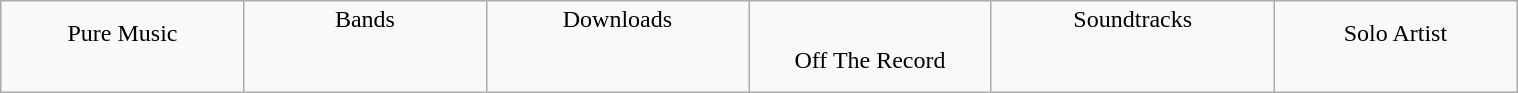<table class="wikitable" style="text-align: center; width: 80%; margin: 1em auto 1em auto;">
<tr>
<td style="width:50pt;"> Pure Music <br>   <br></td>
<td style="width:50pt;"> Bands  <br> <br>  <br></td>
<td style="width:50pt;"> Downloads  <br> <br>  <br></td>
<td style="width:50pt;">  <br> Off The Record</td>
<td style="width:50pt;"> Soundtracks   <br> <br>  <br></td>
<td style="width:50pt;"> Solo Artist  <br>  <br></td>
</tr>
</table>
